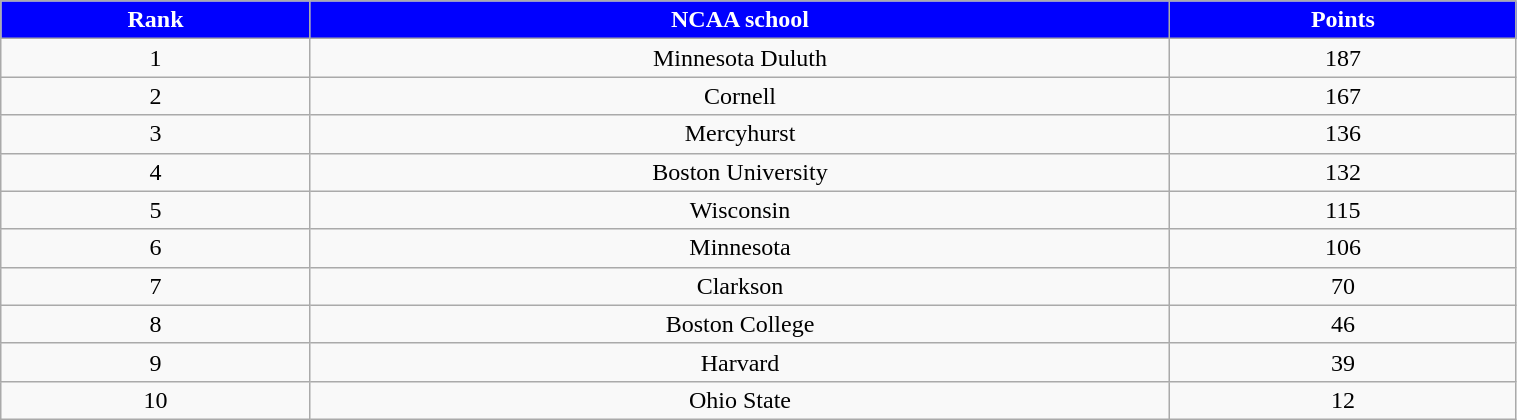<table class="wikitable" style="width:80%;">
<tr style="text-align:center; background:blue; color:#fff;">
<td><strong>Rank</strong></td>
<td><strong>NCAA school</strong></td>
<td><strong>Points</strong></td>
</tr>
<tr style="text-align:center;" bgcolor="">
<td>1</td>
<td>Minnesota Duluth</td>
<td>187</td>
</tr>
<tr style="text-align:center;" bgcolor="">
<td>2</td>
<td>Cornell</td>
<td>167</td>
</tr>
<tr style="text-align:center;" bgcolor="">
<td>3</td>
<td>Mercyhurst</td>
<td>136</td>
</tr>
<tr style="text-align:center;" bgcolor="">
<td>4</td>
<td>Boston University</td>
<td>132</td>
</tr>
<tr style="text-align:center;" bgcolor="">
<td>5</td>
<td>Wisconsin</td>
<td>115</td>
</tr>
<tr style="text-align:center;" bgcolor="">
<td>6</td>
<td>Minnesota</td>
<td>106</td>
</tr>
<tr style="text-align:center;" bgcolor="">
<td>7</td>
<td>Clarkson</td>
<td>70</td>
</tr>
<tr style="text-align:center;" bgcolor="">
<td>8</td>
<td>Boston College</td>
<td>46</td>
</tr>
<tr style="text-align:center;" bgcolor="">
<td>9</td>
<td>Harvard</td>
<td>39</td>
</tr>
<tr style="text-align:center;" bgcolor="">
<td>10</td>
<td>Ohio State</td>
<td>12</td>
</tr>
</table>
